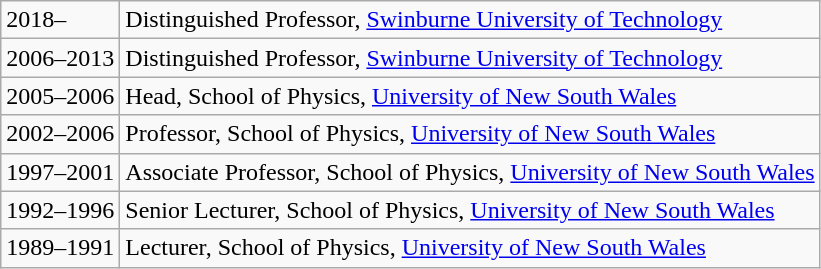<table class="wikitable">
<tr>
<td>2018–</td>
<td>Distinguished Professor, <a href='#'>Swinburne University of Technology</a></td>
</tr>
<tr>
<td>2006–2013</td>
<td>Distinguished Professor, <a href='#'>Swinburne University of Technology</a></td>
</tr>
<tr>
<td>2005–2006</td>
<td>Head, School of Physics, <a href='#'>University of New South Wales</a></td>
</tr>
<tr>
<td>2002–2006</td>
<td>Professor, School of Physics, <a href='#'>University of New South Wales</a></td>
</tr>
<tr>
<td>1997–2001</td>
<td>Associate Professor, School of Physics, <a href='#'>University of New South Wales</a></td>
</tr>
<tr>
<td>1992–1996</td>
<td>Senior Lecturer, School of Physics, <a href='#'>University of New South Wales</a></td>
</tr>
<tr>
<td>1989–1991</td>
<td>Lecturer, School of Physics, <a href='#'>University of New South Wales</a></td>
</tr>
</table>
